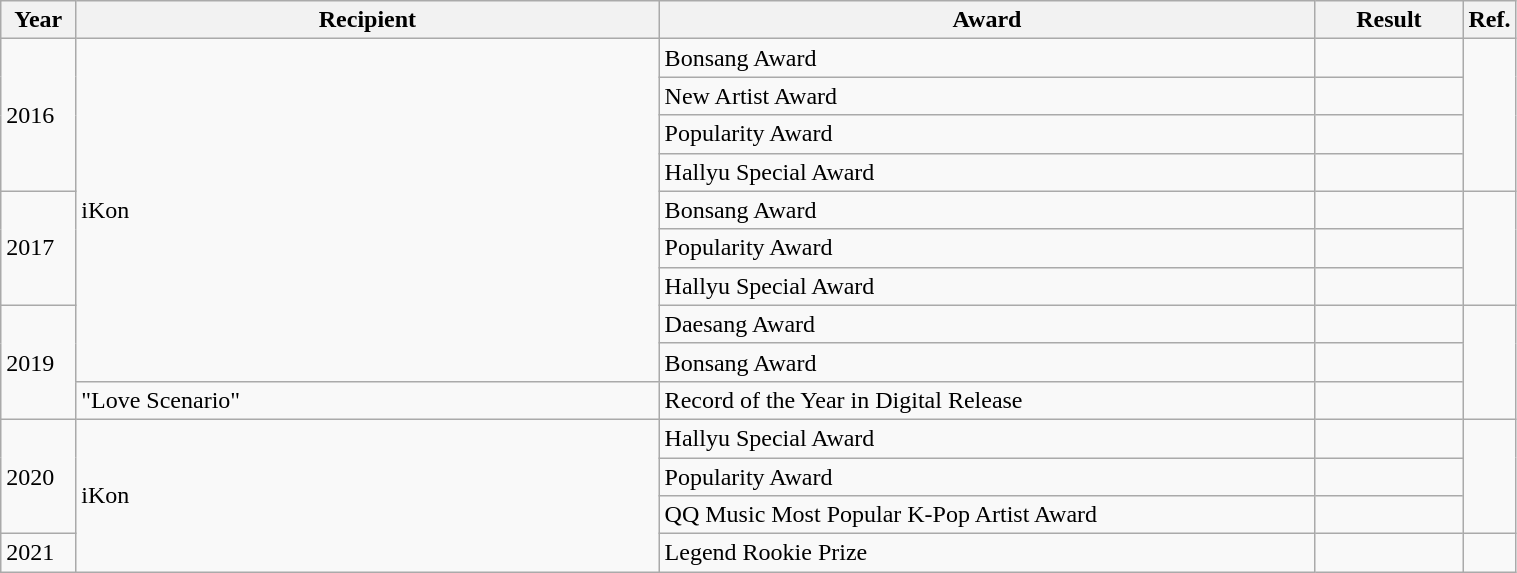<table class="wikitable" style="width:80%;">
<tr>
<th width=5%>Year</th>
<th style="width:40%;">Recipient</th>
<th style="width:45%;">Award</th>
<th style="width:10%;">Result</th>
<th style="width:5%;">Ref.</th>
</tr>
<tr>
<td rowspan="4">2016</td>
<td rowspan="9">iKon</td>
<td>Bonsang Award</td>
<td></td>
<td rowspan="4"></td>
</tr>
<tr>
<td>New Artist Award</td>
<td></td>
</tr>
<tr>
<td>Popularity Award</td>
<td></td>
</tr>
<tr>
<td>Hallyu Special Award</td>
<td></td>
</tr>
<tr>
<td rowspan="3">2017</td>
<td>Bonsang Award</td>
<td></td>
<td rowspan="3"></td>
</tr>
<tr>
<td>Popularity Award</td>
<td></td>
</tr>
<tr>
<td>Hallyu Special Award</td>
<td></td>
</tr>
<tr>
<td rowspan="3">2019</td>
<td>Daesang Award</td>
<td></td>
<td rowspan="3"></td>
</tr>
<tr>
<td>Bonsang Award</td>
<td></td>
</tr>
<tr>
<td>"Love Scenario"</td>
<td>Record of the Year in Digital Release</td>
<td></td>
</tr>
<tr>
<td rowspan = "3">2020</td>
<td rowspan="4">iKon</td>
<td>Hallyu Special Award</td>
<td></td>
<td rowspan="3"></td>
</tr>
<tr>
<td>Popularity Award</td>
<td></td>
</tr>
<tr>
<td>QQ Music Most Popular K-Pop Artist Award</td>
<td></td>
</tr>
<tr>
<td>2021</td>
<td>Legend Rookie Prize</td>
<td></td>
<td></td>
</tr>
</table>
